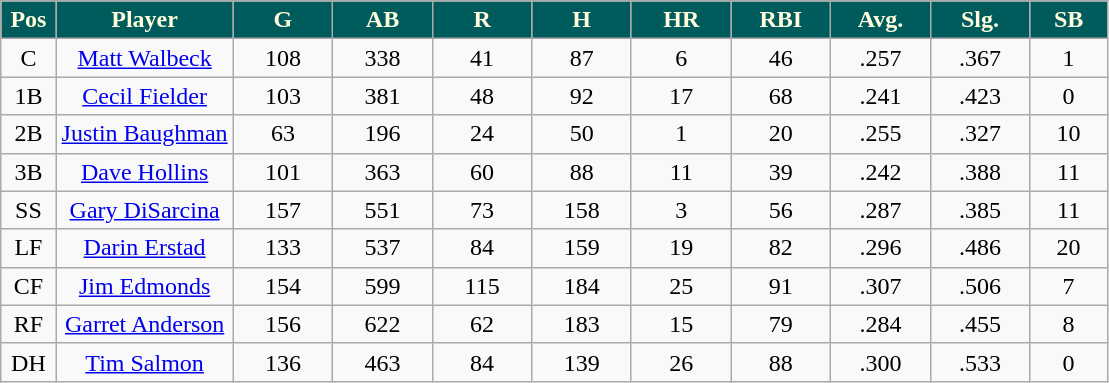<table class="wikitable sortable">
<tr>
<th style=" background:#005c5c; color:#FFFDDD;" width="5%">Pos</th>
<th style=" background:#005c5c; color:#FFFDDD;" width="16%">Player</th>
<th style=" background:#005c5c; color:#FFFDDD;" width="9%">G</th>
<th style=" background:#005c5c; color:#FFFDDD;" width="9%">AB</th>
<th style=" background:#005c5c; color:#FFFDDD;" width="9%">R</th>
<th style=" background:#005c5c; color:#FFFDDD;" width="9%">H</th>
<th style=" background:#005c5c; color:#FFFDDD;" width="9%">HR</th>
<th style=" background:#005c5c; color:#FFFDDD;" width="9%">RBI</th>
<th style=" background:#005c5c; color:#FFFDDD;" width="9%">Avg.</th>
<th style=" background:#005c5c; color:#FFFDDD;" width="9%">Slg.</th>
<th style=" background:#005c5c; color:#FFFDDD;" width="9%">SB</th>
</tr>
<tr align="center">
<td>C</td>
<td><a href='#'>Matt Walbeck</a></td>
<td>108</td>
<td>338</td>
<td>41</td>
<td>87</td>
<td>6</td>
<td>46</td>
<td>.257</td>
<td>.367</td>
<td>1</td>
</tr>
<tr align="center">
<td>1B</td>
<td><a href='#'>Cecil Fielder</a></td>
<td>103</td>
<td>381</td>
<td>48</td>
<td>92</td>
<td>17</td>
<td>68</td>
<td>.241</td>
<td>.423</td>
<td>0</td>
</tr>
<tr align="center">
<td>2B</td>
<td><a href='#'>Justin Baughman</a></td>
<td>63</td>
<td>196</td>
<td>24</td>
<td>50</td>
<td>1</td>
<td>20</td>
<td>.255</td>
<td>.327</td>
<td>10</td>
</tr>
<tr align="center">
<td>3B</td>
<td><a href='#'>Dave Hollins</a></td>
<td>101</td>
<td>363</td>
<td>60</td>
<td>88</td>
<td>11</td>
<td>39</td>
<td>.242</td>
<td>.388</td>
<td>11</td>
</tr>
<tr align="center">
<td>SS</td>
<td><a href='#'>Gary DiSarcina</a></td>
<td>157</td>
<td>551</td>
<td>73</td>
<td>158</td>
<td>3</td>
<td>56</td>
<td>.287</td>
<td>.385</td>
<td>11</td>
</tr>
<tr align="center">
<td>LF</td>
<td><a href='#'>Darin Erstad</a></td>
<td>133</td>
<td>537</td>
<td>84</td>
<td>159</td>
<td>19</td>
<td>82</td>
<td>.296</td>
<td>.486</td>
<td>20</td>
</tr>
<tr align="center">
<td>CF</td>
<td><a href='#'>Jim Edmonds</a></td>
<td>154</td>
<td>599</td>
<td>115</td>
<td>184</td>
<td>25</td>
<td>91</td>
<td>.307</td>
<td>.506</td>
<td>7</td>
</tr>
<tr align="center">
<td>RF</td>
<td><a href='#'>Garret Anderson</a></td>
<td>156</td>
<td>622</td>
<td>62</td>
<td>183</td>
<td>15</td>
<td>79</td>
<td>.284</td>
<td>.455</td>
<td>8</td>
</tr>
<tr align="center">
<td>DH</td>
<td><a href='#'>Tim Salmon</a></td>
<td>136</td>
<td>463</td>
<td>84</td>
<td>139</td>
<td>26</td>
<td>88</td>
<td>.300</td>
<td>.533</td>
<td>0</td>
</tr>
</table>
